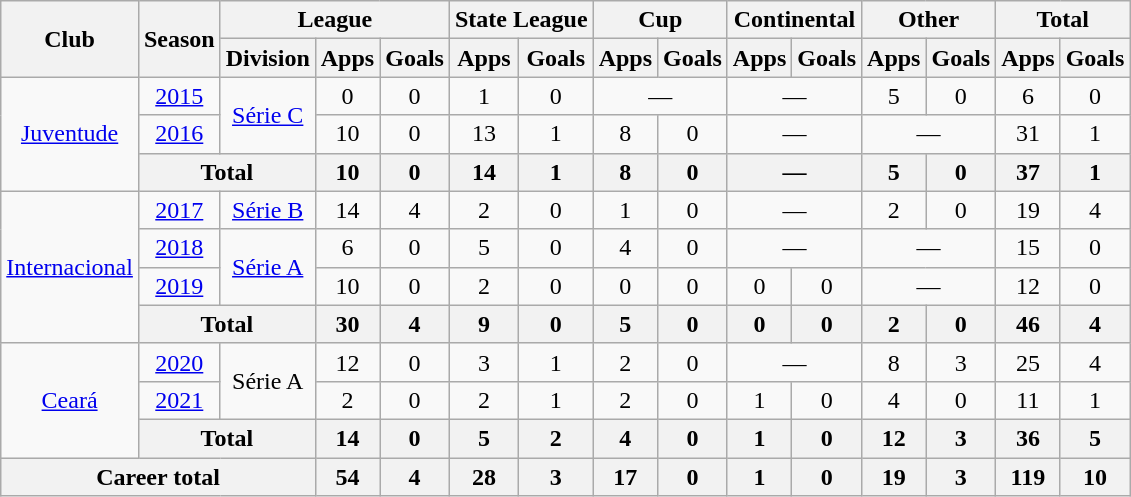<table class="wikitable" style="text-align: center;">
<tr>
<th rowspan="2">Club</th>
<th rowspan="2">Season</th>
<th colspan="3">League</th>
<th colspan="2">State League</th>
<th colspan="2">Cup</th>
<th colspan="2">Continental</th>
<th colspan="2">Other</th>
<th colspan="2">Total</th>
</tr>
<tr>
<th>Division</th>
<th>Apps</th>
<th>Goals</th>
<th>Apps</th>
<th>Goals</th>
<th>Apps</th>
<th>Goals</th>
<th>Apps</th>
<th>Goals</th>
<th>Apps</th>
<th>Goals</th>
<th>Apps</th>
<th>Goals</th>
</tr>
<tr>
<td rowspan="3" valign="center"><a href='#'>Juventude</a></td>
<td><a href='#'>2015</a></td>
<td rowspan="2"><a href='#'>Série C</a></td>
<td>0</td>
<td>0</td>
<td>1</td>
<td>0</td>
<td colspan="2">—</td>
<td colspan="2">—</td>
<td>5</td>
<td>0</td>
<td>6</td>
<td>0</td>
</tr>
<tr>
<td><a href='#'>2016</a></td>
<td>10</td>
<td>0</td>
<td>13</td>
<td>1</td>
<td>8</td>
<td>0</td>
<td colspan="2">—</td>
<td colspan="2">—</td>
<td>31</td>
<td>1</td>
</tr>
<tr>
<th colspan="2">Total</th>
<th>10</th>
<th>0</th>
<th>14</th>
<th>1</th>
<th>8</th>
<th>0</th>
<th colspan="2">—</th>
<th>5</th>
<th>0</th>
<th>37</th>
<th>1</th>
</tr>
<tr>
<td rowspan="4" valign="center"><a href='#'>Internacional</a></td>
<td><a href='#'>2017</a></td>
<td><a href='#'>Série B</a></td>
<td>14</td>
<td>4</td>
<td>2</td>
<td>0</td>
<td>1</td>
<td>0</td>
<td colspan="2">—</td>
<td>2</td>
<td>0</td>
<td>19</td>
<td>4</td>
</tr>
<tr>
<td><a href='#'>2018</a></td>
<td rowspan="2"><a href='#'>Série A</a></td>
<td>6</td>
<td>0</td>
<td>5</td>
<td>0</td>
<td>4</td>
<td>0</td>
<td colspan="2">—</td>
<td colspan="2">—</td>
<td>15</td>
<td>0</td>
</tr>
<tr>
<td><a href='#'>2019</a></td>
<td>10</td>
<td>0</td>
<td>2</td>
<td>0</td>
<td>0</td>
<td>0</td>
<td>0</td>
<td>0</td>
<td colspan="2">—</td>
<td>12</td>
<td>0</td>
</tr>
<tr>
<th colspan="2">Total</th>
<th>30</th>
<th>4</th>
<th>9</th>
<th>0</th>
<th>5</th>
<th>0</th>
<th>0</th>
<th>0</th>
<th>2</th>
<th>0</th>
<th>46</th>
<th>4</th>
</tr>
<tr>
<td rowspan="3" valign="center"><a href='#'>Ceará</a></td>
<td><a href='#'>2020</a></td>
<td rowspan="2">Série A</td>
<td>12</td>
<td>0</td>
<td>3</td>
<td>1</td>
<td>2</td>
<td>0</td>
<td colspan="2">—</td>
<td>8</td>
<td>3</td>
<td>25</td>
<td>4</td>
</tr>
<tr>
<td><a href='#'>2021</a></td>
<td>2</td>
<td>0</td>
<td>2</td>
<td>1</td>
<td>2</td>
<td>0</td>
<td>1</td>
<td>0</td>
<td>4</td>
<td>0</td>
<td>11</td>
<td>1</td>
</tr>
<tr>
<th colspan="2">Total</th>
<th>14</th>
<th>0</th>
<th>5</th>
<th>2</th>
<th>4</th>
<th>0</th>
<th>1</th>
<th>0</th>
<th>12</th>
<th>3</th>
<th>36</th>
<th>5</th>
</tr>
<tr>
<th colspan="3"><strong>Career total</strong></th>
<th>54</th>
<th>4</th>
<th>28</th>
<th>3</th>
<th>17</th>
<th>0</th>
<th>1</th>
<th>0</th>
<th>19</th>
<th>3</th>
<th>119</th>
<th>10</th>
</tr>
</table>
